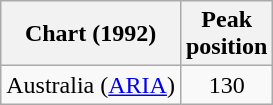<table class="wikitable">
<tr>
<th align="left">Chart (1992)</th>
<th align="left">Peak<br>position</th>
</tr>
<tr>
<td align="left">Australia (<a href='#'>ARIA</a>)</td>
<td style="text-align:center;">130</td>
</tr>
</table>
